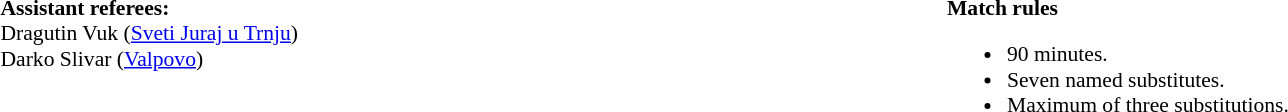<table style="width:100%; font-size:90%;">
<tr>
<td style="width:50%; vertical-align:top;"><br><strong>Assistant referees:</strong>
<br>Dragutin Vuk (<a href='#'>Sveti Juraj u Trnju</a>)
<br>Darko Slivar (<a href='#'>Valpovo</a>)</td>
<td style="width:60%; vertical-align:top;"><br><strong>Match rules</strong><ul><li>90 minutes.</li><li>Seven named substitutes.</li><li>Maximum of three substitutions.</li></ul></td>
</tr>
</table>
